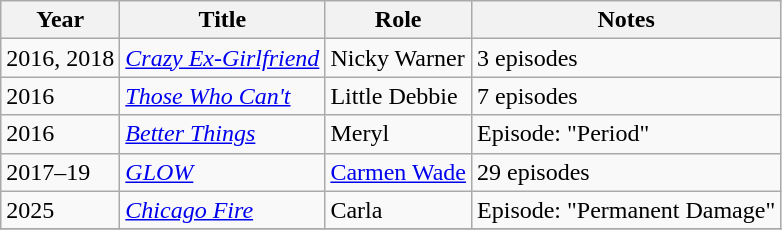<table class="wikitable sortable">
<tr>
<th>Year</th>
<th>Title</th>
<th>Role</th>
<th>Notes</th>
</tr>
<tr>
<td>2016, 2018</td>
<td><em><a href='#'>Crazy Ex-Girlfriend</a></em></td>
<td>Nicky Warner</td>
<td>3 episodes</td>
</tr>
<tr>
<td>2016</td>
<td><em><a href='#'>Those Who Can't</a></em></td>
<td>Little Debbie</td>
<td>7 episodes</td>
</tr>
<tr>
<td>2016</td>
<td><em><a href='#'>Better Things</a></em></td>
<td>Meryl</td>
<td>Episode: "Period"</td>
</tr>
<tr>
<td>2017–19</td>
<td><em><a href='#'>GLOW</a></em></td>
<td><a href='#'>Carmen Wade</a></td>
<td>29 episodes</td>
</tr>
<tr>
<td>2025</td>
<td><em><a href='#'>Chicago Fire</a></em></td>
<td>Carla</td>
<td>Episode: "Permanent Damage"</td>
</tr>
<tr>
</tr>
</table>
